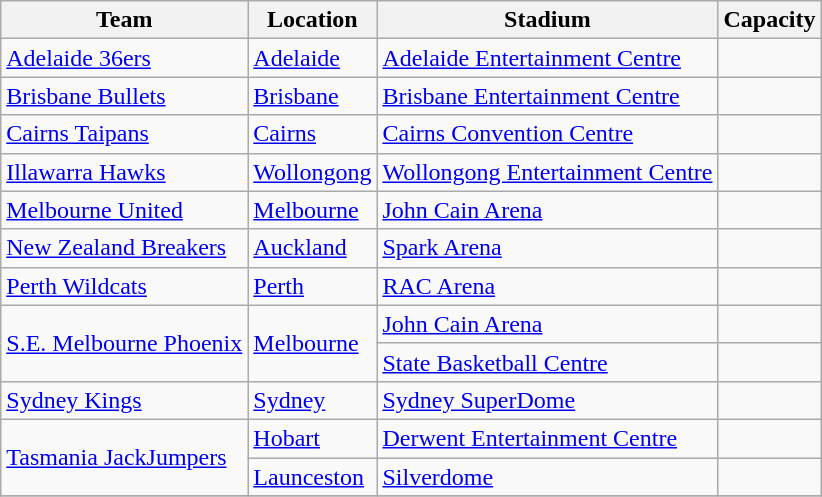<table class="wikitable sortable">
<tr>
<th>Team</th>
<th>Location</th>
<th>Stadium</th>
<th>Capacity</th>
</tr>
<tr>
<td><a href='#'>Adelaide 36ers</a></td>
<td><a href='#'>Adelaide</a></td>
<td><a href='#'>Adelaide Entertainment Centre</a></td>
<td style="text-align:center"></td>
</tr>
<tr>
<td><a href='#'>Brisbane Bullets</a></td>
<td><a href='#'>Brisbane</a></td>
<td><a href='#'>Brisbane Entertainment Centre</a></td>
<td style="text-align:center"></td>
</tr>
<tr>
<td><a href='#'>Cairns Taipans</a></td>
<td><a href='#'>Cairns</a></td>
<td><a href='#'>Cairns Convention Centre</a></td>
<td style="text-align:center"></td>
</tr>
<tr>
<td><a href='#'>Illawarra Hawks</a></td>
<td><a href='#'>Wollongong</a></td>
<td><a href='#'>Wollongong Entertainment Centre</a></td>
<td style="text-align:center"></td>
</tr>
<tr>
<td><a href='#'>Melbourne United</a></td>
<td><a href='#'>Melbourne</a></td>
<td><a href='#'>John Cain Arena</a></td>
<td style="text-align:center"></td>
</tr>
<tr>
<td><a href='#'>New Zealand Breakers</a></td>
<td><a href='#'>Auckland</a></td>
<td><a href='#'>Spark Arena</a></td>
<td style="text-align:center"></td>
</tr>
<tr>
<td><a href='#'>Perth Wildcats</a></td>
<td><a href='#'>Perth</a></td>
<td><a href='#'>RAC Arena</a></td>
<td style="text-align:center"></td>
</tr>
<tr>
<td rowspan="2"><a href='#'>S.E. Melbourne Phoenix</a></td>
<td rowspan="2"><a href='#'>Melbourne</a></td>
<td><a href='#'>John Cain Arena</a></td>
<td style="text-align:center"></td>
</tr>
<tr>
<td><a href='#'>State Basketball Centre</a></td>
<td style="text-align:center"></td>
</tr>
<tr>
<td><a href='#'>Sydney Kings</a></td>
<td><a href='#'>Sydney</a></td>
<td><a href='#'>Sydney SuperDome</a></td>
<td style="text-align:center"></td>
</tr>
<tr>
<td rowspan="2"><a href='#'>Tasmania JackJumpers</a></td>
<td><a href='#'>Hobart</a></td>
<td><a href='#'>Derwent Entertainment Centre</a></td>
<td style="text-align:center"></td>
</tr>
<tr>
<td><a href='#'>Launceston</a></td>
<td><a href='#'>Silverdome</a></td>
<td style="text-align:center"></td>
</tr>
<tr>
</tr>
</table>
